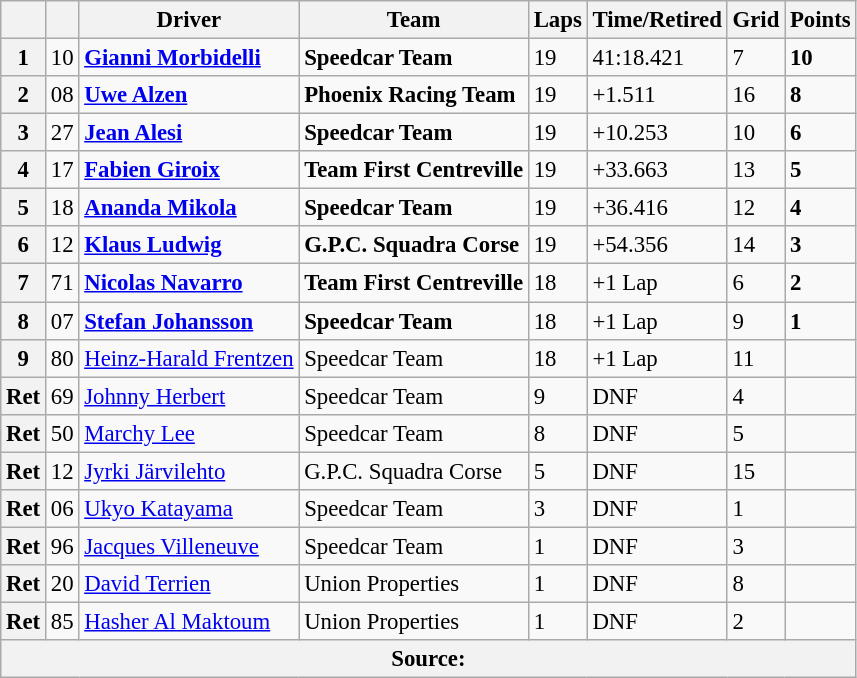<table class="wikitable" style="font-size: 95%">
<tr>
<th></th>
<th></th>
<th>Driver</th>
<th>Team</th>
<th>Laps</th>
<th>Time/Retired</th>
<th>Grid</th>
<th>Points</th>
</tr>
<tr>
<th>1</th>
<td>10</td>
<td> <strong><a href='#'>Gianni Morbidelli</a></strong></td>
<td><strong>Speedcar Team</strong></td>
<td>19</td>
<td>41:18.421</td>
<td>7</td>
<td><strong>10</strong></td>
</tr>
<tr>
<th>2</th>
<td>08</td>
<td> <strong><a href='#'>Uwe Alzen</a></strong></td>
<td><strong>Phoenix Racing Team</strong></td>
<td>19</td>
<td>+1.511</td>
<td>16</td>
<td><strong>8</strong></td>
</tr>
<tr>
<th>3</th>
<td>27</td>
<td> <strong><a href='#'>Jean Alesi</a></strong></td>
<td><strong>Speedcar Team</strong></td>
<td>19</td>
<td>+10.253</td>
<td>10</td>
<td><strong>6</strong></td>
</tr>
<tr>
<th>4</th>
<td>17</td>
<td> <strong><a href='#'>Fabien Giroix</a></strong></td>
<td><strong>Team First Centreville</strong></td>
<td>19</td>
<td>+33.663</td>
<td>13</td>
<td><strong>5</strong></td>
</tr>
<tr>
<th>5</th>
<td>18</td>
<td> <strong><a href='#'>Ananda Mikola</a></strong></td>
<td><strong>Speedcar Team</strong></td>
<td>19</td>
<td>+36.416</td>
<td>12</td>
<td><strong>4</strong></td>
</tr>
<tr>
<th>6</th>
<td>12</td>
<td> <strong><a href='#'>Klaus Ludwig</a></strong></td>
<td><strong>G.P.C. Squadra Corse</strong></td>
<td>19</td>
<td>+54.356</td>
<td>14</td>
<td><strong>3</strong></td>
</tr>
<tr>
<th>7</th>
<td>71</td>
<td> <strong><a href='#'>Nicolas Navarro</a></strong></td>
<td><strong>Team First Centreville</strong></td>
<td>18</td>
<td>+1 Lap</td>
<td>6</td>
<td><strong>2</strong></td>
</tr>
<tr>
<th>8</th>
<td>07</td>
<td> <strong><a href='#'>Stefan Johansson</a></strong></td>
<td><strong>Speedcar Team</strong></td>
<td>18</td>
<td>+1 Lap</td>
<td>9</td>
<td><strong>1</strong></td>
</tr>
<tr>
<th>9</th>
<td>80</td>
<td> <a href='#'>Heinz-Harald Frentzen</a></td>
<td>Speedcar Team</td>
<td>18</td>
<td>+1 Lap</td>
<td>11</td>
<td></td>
</tr>
<tr>
<th>Ret</th>
<td>69</td>
<td> <a href='#'>Johnny Herbert</a></td>
<td>Speedcar Team</td>
<td>9</td>
<td>DNF</td>
<td>4</td>
<td></td>
</tr>
<tr>
<th>Ret</th>
<td>50</td>
<td> <a href='#'>Marchy Lee</a></td>
<td>Speedcar Team</td>
<td>8</td>
<td>DNF</td>
<td>5</td>
<td></td>
</tr>
<tr>
<th>Ret</th>
<td>12</td>
<td> <a href='#'>Jyrki Järvilehto</a></td>
<td>G.P.C. Squadra Corse</td>
<td>5</td>
<td>DNF</td>
<td>15</td>
<td></td>
</tr>
<tr>
<th>Ret</th>
<td>06</td>
<td> <a href='#'>Ukyo Katayama</a></td>
<td>Speedcar Team</td>
<td>3</td>
<td>DNF</td>
<td>1</td>
<td></td>
</tr>
<tr>
<th>Ret</th>
<td>96</td>
<td> <a href='#'>Jacques Villeneuve</a></td>
<td>Speedcar Team</td>
<td>1</td>
<td>DNF</td>
<td>3</td>
<td></td>
</tr>
<tr>
<th>Ret</th>
<td>20</td>
<td> <a href='#'>David Terrien</a></td>
<td>Union Properties</td>
<td>1</td>
<td>DNF</td>
<td>8</td>
<td></td>
</tr>
<tr>
<th>Ret</th>
<td>85</td>
<td> <a href='#'>Hasher Al Maktoum</a></td>
<td>Union Properties</td>
<td>1</td>
<td>DNF</td>
<td>2</td>
<td></td>
</tr>
<tr>
<th colspan="8">Source:</th>
</tr>
</table>
